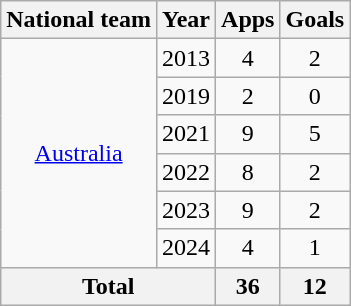<table class="wikitable" style="text-align:center">
<tr>
<th>National team</th>
<th>Year</th>
<th>Apps</th>
<th>Goals</th>
</tr>
<tr>
<td rowspan="6"><a href='#'>Australia</a></td>
<td>2013</td>
<td>4</td>
<td>2</td>
</tr>
<tr>
<td>2019</td>
<td>2</td>
<td>0</td>
</tr>
<tr>
<td>2021</td>
<td>9</td>
<td>5</td>
</tr>
<tr>
<td>2022</td>
<td>8</td>
<td>2</td>
</tr>
<tr>
<td>2023</td>
<td>9</td>
<td>2</td>
</tr>
<tr>
<td>2024</td>
<td>4</td>
<td>1</td>
</tr>
<tr>
<th colspan="2">Total</th>
<th>36</th>
<th>12</th>
</tr>
</table>
